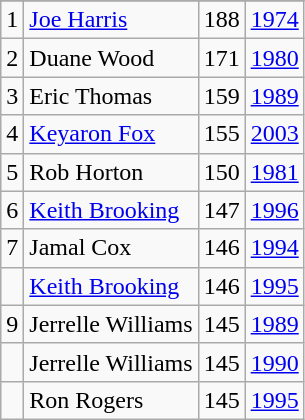<table class="wikitable">
<tr>
</tr>
<tr>
<td>1</td>
<td><a href='#'>Joe Harris</a></td>
<td>188</td>
<td><a href='#'>1974</a></td>
</tr>
<tr>
<td>2</td>
<td>Duane Wood</td>
<td>171</td>
<td><a href='#'>1980</a></td>
</tr>
<tr>
<td>3</td>
<td>Eric Thomas</td>
<td>159</td>
<td><a href='#'>1989</a></td>
</tr>
<tr>
<td>4</td>
<td><a href='#'>Keyaron Fox</a></td>
<td>155</td>
<td><a href='#'>2003</a></td>
</tr>
<tr>
<td>5</td>
<td>Rob Horton</td>
<td>150</td>
<td><a href='#'>1981</a></td>
</tr>
<tr>
<td>6</td>
<td><a href='#'>Keith Brooking</a></td>
<td>147</td>
<td><a href='#'>1996</a></td>
</tr>
<tr>
<td>7</td>
<td>Jamal Cox</td>
<td>146</td>
<td><a href='#'>1994</a></td>
</tr>
<tr>
<td></td>
<td><a href='#'>Keith Brooking</a></td>
<td>146</td>
<td><a href='#'>1995</a></td>
</tr>
<tr>
<td>9</td>
<td>Jerrelle Williams</td>
<td>145</td>
<td><a href='#'>1989</a></td>
</tr>
<tr>
<td></td>
<td>Jerrelle Williams</td>
<td>145</td>
<td><a href='#'>1990</a></td>
</tr>
<tr>
<td></td>
<td>Ron Rogers</td>
<td>145</td>
<td><a href='#'>1995</a></td>
</tr>
</table>
